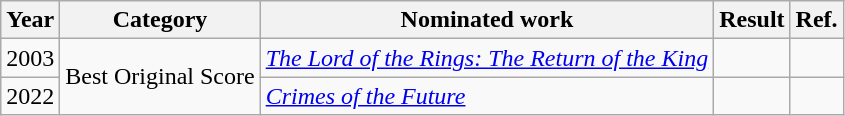<table class="wikitable">
<tr>
<th>Year</th>
<th>Category</th>
<th>Nominated work</th>
<th>Result</th>
<th>Ref.</th>
</tr>
<tr>
<td>2003</td>
<td rowspan="2">Best Original Score</td>
<td><em><a href='#'>The Lord of the Rings: The Return of the King</a></em></td>
<td></td>
<td align="center"></td>
</tr>
<tr>
<td>2022</td>
<td><em><a href='#'>Crimes of the Future</a></em></td>
<td></td>
<td align="center"></td>
</tr>
</table>
